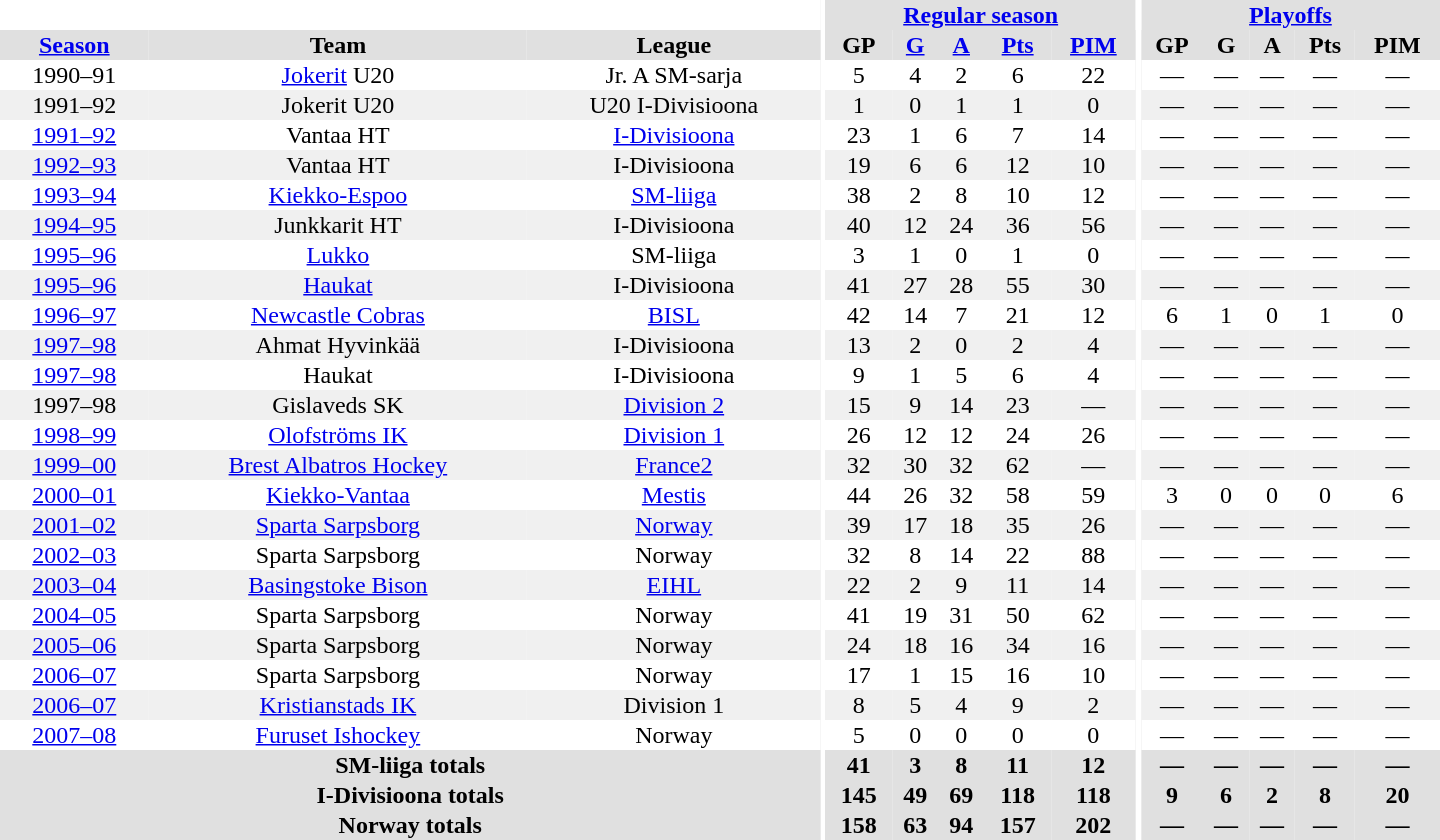<table border="0" cellpadding="1" cellspacing="0" style="text-align:center; width:60em">
<tr bgcolor="#e0e0e0">
<th colspan="3" bgcolor="#ffffff"></th>
<th rowspan="99" bgcolor="#ffffff"></th>
<th colspan="5"><a href='#'>Regular season</a></th>
<th rowspan="99" bgcolor="#ffffff"></th>
<th colspan="5"><a href='#'>Playoffs</a></th>
</tr>
<tr bgcolor="#e0e0e0">
<th><a href='#'>Season</a></th>
<th>Team</th>
<th>League</th>
<th>GP</th>
<th><a href='#'>G</a></th>
<th><a href='#'>A</a></th>
<th><a href='#'>Pts</a></th>
<th><a href='#'>PIM</a></th>
<th>GP</th>
<th>G</th>
<th>A</th>
<th>Pts</th>
<th>PIM</th>
</tr>
<tr>
<td>1990–91</td>
<td><a href='#'>Jokerit</a> U20</td>
<td>Jr. A SM-sarja</td>
<td>5</td>
<td>4</td>
<td>2</td>
<td>6</td>
<td>22</td>
<td>—</td>
<td>—</td>
<td>—</td>
<td>—</td>
<td>—</td>
</tr>
<tr bgcolor="#f0f0f0">
<td>1991–92</td>
<td>Jokerit U20</td>
<td>U20 I-Divisioona</td>
<td>1</td>
<td>0</td>
<td>1</td>
<td>1</td>
<td>0</td>
<td>—</td>
<td>—</td>
<td>—</td>
<td>—</td>
<td>—</td>
</tr>
<tr>
<td><a href='#'>1991–92</a></td>
<td>Vantaa HT</td>
<td><a href='#'>I-Divisioona</a></td>
<td>23</td>
<td>1</td>
<td>6</td>
<td>7</td>
<td>14</td>
<td>—</td>
<td>—</td>
<td>—</td>
<td>—</td>
<td>—</td>
</tr>
<tr bgcolor="#f0f0f0">
<td><a href='#'>1992–93</a></td>
<td>Vantaa HT</td>
<td>I-Divisioona</td>
<td>19</td>
<td>6</td>
<td>6</td>
<td>12</td>
<td>10</td>
<td>—</td>
<td>—</td>
<td>—</td>
<td>—</td>
<td>—</td>
</tr>
<tr>
<td><a href='#'>1993–94</a></td>
<td><a href='#'>Kiekko-Espoo</a></td>
<td><a href='#'>SM-liiga</a></td>
<td>38</td>
<td>2</td>
<td>8</td>
<td>10</td>
<td>12</td>
<td>—</td>
<td>—</td>
<td>—</td>
<td>—</td>
<td>—</td>
</tr>
<tr bgcolor="#f0f0f0">
<td><a href='#'>1994–95</a></td>
<td>Junkkarit HT</td>
<td>I-Divisioona</td>
<td>40</td>
<td>12</td>
<td>24</td>
<td>36</td>
<td>56</td>
<td>—</td>
<td>—</td>
<td>—</td>
<td>—</td>
<td>—</td>
</tr>
<tr>
<td><a href='#'>1995–96</a></td>
<td><a href='#'>Lukko</a></td>
<td>SM-liiga</td>
<td>3</td>
<td>1</td>
<td>0</td>
<td>1</td>
<td>0</td>
<td>—</td>
<td>—</td>
<td>—</td>
<td>—</td>
<td>—</td>
</tr>
<tr bgcolor="#f0f0f0">
<td><a href='#'>1995–96</a></td>
<td><a href='#'>Haukat</a></td>
<td>I-Divisioona</td>
<td>41</td>
<td>27</td>
<td>28</td>
<td>55</td>
<td>30</td>
<td>—</td>
<td>—</td>
<td>—</td>
<td>—</td>
<td>—</td>
</tr>
<tr>
<td><a href='#'>1996–97</a></td>
<td><a href='#'>Newcastle Cobras</a></td>
<td><a href='#'>BISL</a></td>
<td>42</td>
<td>14</td>
<td>7</td>
<td>21</td>
<td>12</td>
<td>6</td>
<td>1</td>
<td>0</td>
<td>1</td>
<td>0</td>
</tr>
<tr bgcolor="#f0f0f0">
<td><a href='#'>1997–98</a></td>
<td>Ahmat Hyvinkää</td>
<td>I-Divisioona</td>
<td>13</td>
<td>2</td>
<td>0</td>
<td>2</td>
<td>4</td>
<td>—</td>
<td>—</td>
<td>—</td>
<td>—</td>
<td>—</td>
</tr>
<tr>
<td><a href='#'>1997–98</a></td>
<td>Haukat</td>
<td>I-Divisioona</td>
<td>9</td>
<td>1</td>
<td>5</td>
<td>6</td>
<td>4</td>
<td>—</td>
<td>—</td>
<td>—</td>
<td>—</td>
<td>—</td>
</tr>
<tr bgcolor="#f0f0f0">
<td>1997–98</td>
<td>Gislaveds SK</td>
<td><a href='#'>Division 2</a></td>
<td>15</td>
<td>9</td>
<td>14</td>
<td>23</td>
<td>—</td>
<td>—</td>
<td>—</td>
<td>—</td>
<td>—</td>
<td>—</td>
</tr>
<tr>
<td><a href='#'>1998–99</a></td>
<td><a href='#'>Olofströms IK</a></td>
<td><a href='#'>Division 1</a></td>
<td>26</td>
<td>12</td>
<td>12</td>
<td>24</td>
<td>26</td>
<td>—</td>
<td>—</td>
<td>—</td>
<td>—</td>
<td>—</td>
</tr>
<tr bgcolor="#f0f0f0">
<td><a href='#'>1999–00</a></td>
<td><a href='#'>Brest Albatros Hockey</a></td>
<td><a href='#'>France2</a></td>
<td>32</td>
<td>30</td>
<td>32</td>
<td>62</td>
<td>—</td>
<td>—</td>
<td>—</td>
<td>—</td>
<td>—</td>
<td>—</td>
</tr>
<tr>
<td><a href='#'>2000–01</a></td>
<td><a href='#'>Kiekko-Vantaa</a></td>
<td><a href='#'>Mestis</a></td>
<td>44</td>
<td>26</td>
<td>32</td>
<td>58</td>
<td>59</td>
<td>3</td>
<td>0</td>
<td>0</td>
<td>0</td>
<td>6</td>
</tr>
<tr bgcolor="#f0f0f0">
<td><a href='#'>2001–02</a></td>
<td><a href='#'>Sparta Sarpsborg</a></td>
<td><a href='#'>Norway</a></td>
<td>39</td>
<td>17</td>
<td>18</td>
<td>35</td>
<td>26</td>
<td>—</td>
<td>—</td>
<td>—</td>
<td>—</td>
<td>—</td>
</tr>
<tr>
<td><a href='#'>2002–03</a></td>
<td>Sparta Sarpsborg</td>
<td>Norway</td>
<td>32</td>
<td>8</td>
<td>14</td>
<td>22</td>
<td>88</td>
<td>—</td>
<td>—</td>
<td>—</td>
<td>—</td>
<td>—</td>
</tr>
<tr bgcolor="#f0f0f0">
<td><a href='#'>2003–04</a></td>
<td><a href='#'>Basingstoke Bison</a></td>
<td><a href='#'>EIHL</a></td>
<td>22</td>
<td>2</td>
<td>9</td>
<td>11</td>
<td>14</td>
<td>—</td>
<td>—</td>
<td>—</td>
<td>—</td>
<td>—</td>
</tr>
<tr>
<td><a href='#'>2004–05</a></td>
<td>Sparta Sarpsborg</td>
<td>Norway</td>
<td>41</td>
<td>19</td>
<td>31</td>
<td>50</td>
<td>62</td>
<td>—</td>
<td>—</td>
<td>—</td>
<td>—</td>
<td>—</td>
</tr>
<tr bgcolor="#f0f0f0">
<td><a href='#'>2005–06</a></td>
<td>Sparta Sarpsborg</td>
<td>Norway</td>
<td>24</td>
<td>18</td>
<td>16</td>
<td>34</td>
<td>16</td>
<td>—</td>
<td>—</td>
<td>—</td>
<td>—</td>
<td>—</td>
</tr>
<tr>
<td><a href='#'>2006–07</a></td>
<td>Sparta Sarpsborg</td>
<td>Norway</td>
<td>17</td>
<td>1</td>
<td>15</td>
<td>16</td>
<td>10</td>
<td>—</td>
<td>—</td>
<td>—</td>
<td>—</td>
<td>—</td>
</tr>
<tr bgcolor="#f0f0f0">
<td><a href='#'>2006–07</a></td>
<td><a href='#'>Kristianstads IK</a></td>
<td>Division 1</td>
<td>8</td>
<td>5</td>
<td>4</td>
<td>9</td>
<td>2</td>
<td>—</td>
<td>—</td>
<td>—</td>
<td>—</td>
<td>—</td>
</tr>
<tr>
<td><a href='#'>2007–08</a></td>
<td><a href='#'>Furuset Ishockey</a></td>
<td>Norway</td>
<td>5</td>
<td>0</td>
<td>0</td>
<td>0</td>
<td>0</td>
<td>—</td>
<td>—</td>
<td>—</td>
<td>—</td>
<td>—</td>
</tr>
<tr>
</tr>
<tr ALIGN="center" bgcolor="#e0e0e0">
<th colspan="3">SM-liiga totals</th>
<th ALIGN="center">41</th>
<th ALIGN="center">3</th>
<th ALIGN="center">8</th>
<th ALIGN="center">11</th>
<th ALIGN="center">12</th>
<th ALIGN="center">—</th>
<th ALIGN="center">—</th>
<th ALIGN="center">—</th>
<th ALIGN="center">—</th>
<th ALIGN="center">—</th>
</tr>
<tr>
</tr>
<tr ALIGN="center" bgcolor="#e0e0e0">
<th colspan="3">I-Divisioona totals</th>
<th ALIGN="center">145</th>
<th ALIGN="center">49</th>
<th ALIGN="center">69</th>
<th ALIGN="center">118</th>
<th ALIGN="center">118</th>
<th ALIGN="center">9</th>
<th ALIGN="center">6</th>
<th ALIGN="center">2</th>
<th ALIGN="center">8</th>
<th ALIGN="center">20</th>
</tr>
<tr>
</tr>
<tr ALIGN="center" bgcolor="#e0e0e0">
<th colspan="3">Norway totals</th>
<th ALIGN="center">158</th>
<th ALIGN="center">63</th>
<th ALIGN="center">94</th>
<th ALIGN="center">157</th>
<th ALIGN="center">202</th>
<th ALIGN="center">—</th>
<th ALIGN="center">—</th>
<th ALIGN="center">—</th>
<th ALIGN="center">—</th>
<th ALIGN="center">—</th>
</tr>
</table>
